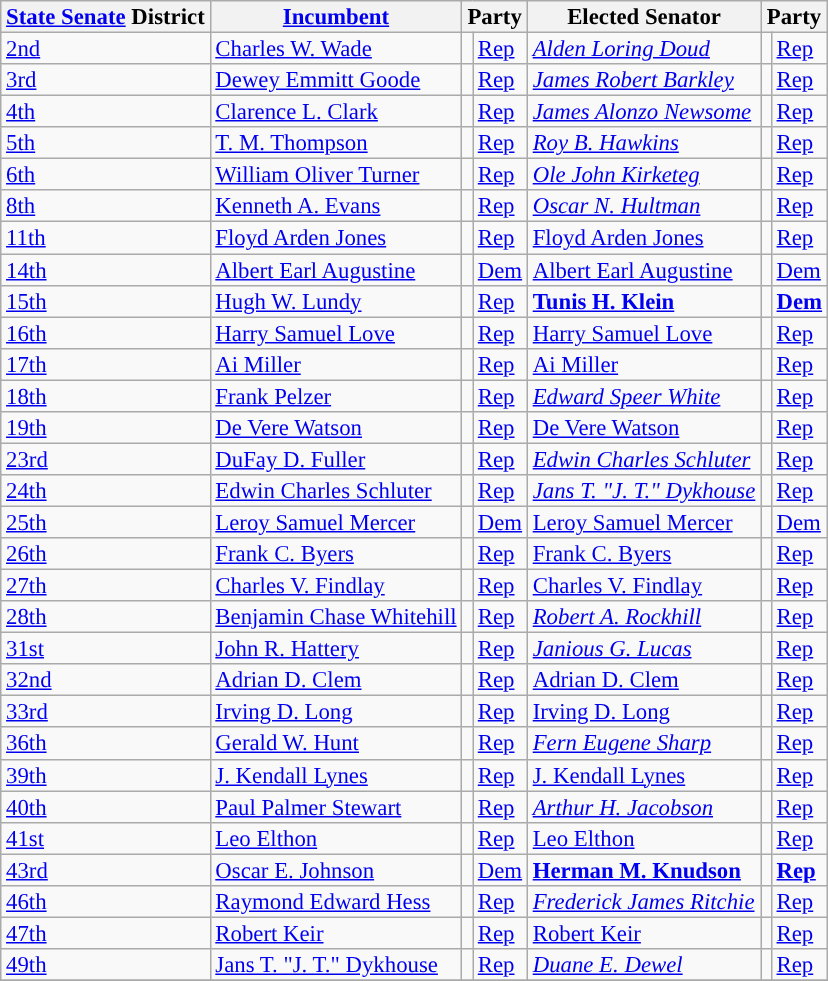<table class="sortable wikitable" style="font-size:95%;line-height:14px;">
<tr>
<th class="unsortable"><a href='#'>State Senate</a> District</th>
<th class="unsortable"><a href='#'>Incumbent</a></th>
<th colspan="2">Party</th>
<th class="unsortable">Elected Senator</th>
<th colspan="2">Party</th>
</tr>
<tr>
<td><a href='#'>2nd</a></td>
<td><a href='#'>Charles W. Wade</a></td>
<td style="background:"></td>
<td><a href='#'>Rep</a></td>
<td><em><a href='#'>Alden Loring Doud</a></em></td>
<td style="background:"></td>
<td><a href='#'>Rep</a></td>
</tr>
<tr>
<td><a href='#'>3rd</a></td>
<td><a href='#'>Dewey Emmitt Goode</a></td>
<td style="background:"></td>
<td><a href='#'>Rep</a></td>
<td><em><a href='#'>James Robert Barkley</a></em></td>
<td style="background:"></td>
<td><a href='#'>Rep</a></td>
</tr>
<tr>
<td><a href='#'>4th</a></td>
<td><a href='#'>Clarence L. Clark</a></td>
<td style="background:"></td>
<td><a href='#'>Rep</a></td>
<td><em><a href='#'>James Alonzo Newsome</a></em></td>
<td style="background:"></td>
<td><a href='#'>Rep</a></td>
</tr>
<tr>
<td><a href='#'>5th</a></td>
<td><a href='#'>T. M. Thompson</a></td>
<td style="background:"></td>
<td><a href='#'>Rep</a></td>
<td><em><a href='#'>Roy B. Hawkins</a></em></td>
<td style="background:"></td>
<td><a href='#'>Rep</a></td>
</tr>
<tr>
<td><a href='#'>6th</a></td>
<td><a href='#'>William Oliver Turner</a></td>
<td style="background:"></td>
<td><a href='#'>Rep</a></td>
<td><em><a href='#'>Ole John Kirketeg</a></em></td>
<td style="background:"></td>
<td><a href='#'>Rep</a></td>
</tr>
<tr>
<td><a href='#'>8th</a></td>
<td><a href='#'>Kenneth A. Evans</a></td>
<td style="background:"></td>
<td><a href='#'>Rep</a></td>
<td><em><a href='#'>Oscar N. Hultman</a></em></td>
<td style="background:"></td>
<td><a href='#'>Rep</a></td>
</tr>
<tr>
<td><a href='#'>11th</a></td>
<td><a href='#'>Floyd Arden Jones</a></td>
<td style="background:"></td>
<td><a href='#'>Rep</a></td>
<td><a href='#'>Floyd Arden Jones</a></td>
<td style="background:"></td>
<td><a href='#'>Rep</a></td>
</tr>
<tr>
<td><a href='#'>14th</a></td>
<td><a href='#'>Albert Earl Augustine</a></td>
<td style="background:"></td>
<td><a href='#'>Dem</a></td>
<td><a href='#'>Albert Earl Augustine</a></td>
<td style="background:"></td>
<td><a href='#'>Dem</a></td>
</tr>
<tr>
<td><a href='#'>15th</a></td>
<td><a href='#'>Hugh W. Lundy</a></td>
<td style="background:"></td>
<td><a href='#'>Rep</a></td>
<td><strong><a href='#'>Tunis H. Klein</a></strong></td>
<td style="background:"></td>
<td><strong><a href='#'>Dem</a></strong></td>
</tr>
<tr>
<td><a href='#'>16th</a></td>
<td><a href='#'>Harry Samuel Love</a></td>
<td style="background:"></td>
<td><a href='#'>Rep</a></td>
<td><a href='#'>Harry Samuel Love</a></td>
<td style="background:"></td>
<td><a href='#'>Rep</a></td>
</tr>
<tr>
<td><a href='#'>17th</a></td>
<td><a href='#'>Ai Miller</a></td>
<td style="background:"></td>
<td><a href='#'>Rep</a></td>
<td><a href='#'>Ai Miller</a></td>
<td style="background:"></td>
<td><a href='#'>Rep</a></td>
</tr>
<tr>
<td><a href='#'>18th</a></td>
<td><a href='#'>Frank Pelzer</a></td>
<td style="background:"></td>
<td><a href='#'>Rep</a></td>
<td><em><a href='#'>Edward Speer White</a></em></td>
<td style="background:"></td>
<td><a href='#'>Rep</a></td>
</tr>
<tr>
<td><a href='#'>19th</a></td>
<td><a href='#'>De Vere Watson</a></td>
<td style="background:"></td>
<td><a href='#'>Rep</a></td>
<td><a href='#'>De Vere Watson</a></td>
<td style="background:"></td>
<td><a href='#'>Rep</a></td>
</tr>
<tr>
<td><a href='#'>23rd</a></td>
<td><a href='#'>DuFay D. Fuller</a></td>
<td style="background:"></td>
<td><a href='#'>Rep</a></td>
<td><em><a href='#'>Edwin Charles Schluter</a></em></td>
<td style="background:"></td>
<td><a href='#'>Rep</a></td>
</tr>
<tr>
<td><a href='#'>24th</a></td>
<td><a href='#'>Edwin Charles Schluter</a></td>
<td style="background:"></td>
<td><a href='#'>Rep</a></td>
<td><em><a href='#'>Jans T. "J. T." Dykhouse</a></em></td>
<td style="background:"></td>
<td><a href='#'>Rep</a></td>
</tr>
<tr>
<td><a href='#'>25th</a></td>
<td><a href='#'>Leroy Samuel Mercer</a></td>
<td style="background:"></td>
<td><a href='#'>Dem</a></td>
<td><a href='#'>Leroy Samuel Mercer</a></td>
<td style="background:"></td>
<td><a href='#'>Dem</a></td>
</tr>
<tr>
<td><a href='#'>26th</a></td>
<td><a href='#'>Frank C. Byers</a></td>
<td style="background:"></td>
<td><a href='#'>Rep</a></td>
<td><a href='#'>Frank C. Byers</a></td>
<td style="background:"></td>
<td><a href='#'>Rep</a></td>
</tr>
<tr>
<td><a href='#'>27th</a></td>
<td><a href='#'>Charles V. Findlay</a></td>
<td style="background:"></td>
<td><a href='#'>Rep</a></td>
<td><a href='#'>Charles V. Findlay</a></td>
<td style="background:"></td>
<td><a href='#'>Rep</a></td>
</tr>
<tr>
<td><a href='#'>28th</a></td>
<td><a href='#'>Benjamin Chase Whitehill</a></td>
<td style="background:"></td>
<td><a href='#'>Rep</a></td>
<td><em><a href='#'>Robert A. Rockhill</a></em></td>
<td style="background:"></td>
<td><a href='#'>Rep</a></td>
</tr>
<tr>
<td><a href='#'>31st</a></td>
<td><a href='#'>John R. Hattery</a></td>
<td style="background:"></td>
<td><a href='#'>Rep</a></td>
<td><em><a href='#'>Janious G. Lucas</a></em></td>
<td style="background:"></td>
<td><a href='#'>Rep</a></td>
</tr>
<tr>
<td><a href='#'>32nd</a></td>
<td><a href='#'>Adrian D. Clem</a></td>
<td style="background:"></td>
<td><a href='#'>Rep</a></td>
<td><a href='#'>Adrian D. Clem</a></td>
<td style="background:"></td>
<td><a href='#'>Rep</a></td>
</tr>
<tr>
<td><a href='#'>33rd</a></td>
<td><a href='#'>Irving D. Long</a></td>
<td style="background:"></td>
<td><a href='#'>Rep</a></td>
<td><a href='#'>Irving D. Long</a></td>
<td style="background:"></td>
<td><a href='#'>Rep</a></td>
</tr>
<tr>
<td><a href='#'>36th</a></td>
<td><a href='#'>Gerald W. Hunt</a></td>
<td style="background:"></td>
<td><a href='#'>Rep</a></td>
<td><em><a href='#'>Fern Eugene Sharp</a></em></td>
<td style="background:"></td>
<td><a href='#'>Rep</a></td>
</tr>
<tr>
<td><a href='#'>39th</a></td>
<td><a href='#'>J. Kendall Lynes</a></td>
<td style="background:"></td>
<td><a href='#'>Rep</a></td>
<td><a href='#'>J. Kendall Lynes</a></td>
<td style="background:"></td>
<td><a href='#'>Rep</a></td>
</tr>
<tr>
<td><a href='#'>40th</a></td>
<td><a href='#'>Paul Palmer Stewart</a></td>
<td style="background:"></td>
<td><a href='#'>Rep</a></td>
<td><em><a href='#'>Arthur H. Jacobson</a></em></td>
<td style="background:"></td>
<td><a href='#'>Rep</a></td>
</tr>
<tr>
<td><a href='#'>41st</a></td>
<td><a href='#'>Leo Elthon</a></td>
<td style="background:"></td>
<td><a href='#'>Rep</a></td>
<td><a href='#'>Leo Elthon</a></td>
<td style="background:"></td>
<td><a href='#'>Rep</a></td>
</tr>
<tr>
<td><a href='#'>43rd</a></td>
<td><a href='#'>Oscar E. Johnson</a></td>
<td style="background:"></td>
<td><a href='#'>Dem</a></td>
<td><strong><a href='#'>Herman M. Knudson</a></strong></td>
<td style="background:"></td>
<td><strong><a href='#'>Rep</a></strong></td>
</tr>
<tr>
<td><a href='#'>46th</a></td>
<td><a href='#'>Raymond Edward Hess</a></td>
<td style="background:"></td>
<td><a href='#'>Rep</a></td>
<td><em><a href='#'>Frederick James Ritchie</a></em></td>
<td style="background:"></td>
<td><a href='#'>Rep</a></td>
</tr>
<tr>
<td><a href='#'>47th</a></td>
<td><a href='#'>Robert Keir</a></td>
<td style="background:"></td>
<td><a href='#'>Rep</a></td>
<td><a href='#'>Robert Keir</a></td>
<td style="background:"></td>
<td><a href='#'>Rep</a></td>
</tr>
<tr>
<td><a href='#'>49th</a></td>
<td><a href='#'>Jans T. "J. T." Dykhouse</a></td>
<td style="background:"></td>
<td><a href='#'>Rep</a></td>
<td><em><a href='#'>Duane E. Dewel</a></em></td>
<td style="background:"></td>
<td><a href='#'>Rep</a></td>
</tr>
<tr>
</tr>
</table>
